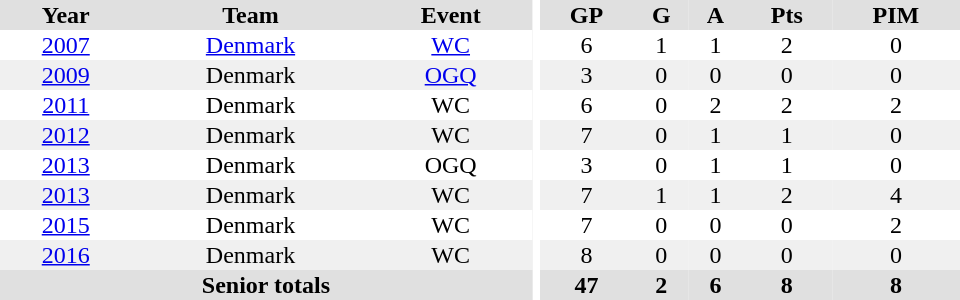<table border="0" cellpadding="1" cellspacing="0" ID="Table3" style="text-align:center; width:40em">
<tr ALIGN="center" bgcolor="#e0e0e0">
<th>Year</th>
<th>Team</th>
<th>Event</th>
<th rowspan="99" bgcolor="#ffffff"></th>
<th>GP</th>
<th>G</th>
<th>A</th>
<th>Pts</th>
<th>PIM</th>
</tr>
<tr>
<td><a href='#'>2007</a></td>
<td><a href='#'>Denmark</a></td>
<td><a href='#'>WC</a></td>
<td>6</td>
<td>1</td>
<td>1</td>
<td>2</td>
<td>0</td>
</tr>
<tr bgcolor="#f0f0f0">
<td><a href='#'>2009</a></td>
<td>Denmark</td>
<td><a href='#'>OGQ</a></td>
<td>3</td>
<td>0</td>
<td>0</td>
<td>0</td>
<td>0</td>
</tr>
<tr>
<td><a href='#'>2011</a></td>
<td>Denmark</td>
<td>WC</td>
<td>6</td>
<td>0</td>
<td>2</td>
<td>2</td>
<td>2</td>
</tr>
<tr bgcolor="#f0f0f0">
<td><a href='#'>2012</a></td>
<td>Denmark</td>
<td>WC</td>
<td>7</td>
<td>0</td>
<td>1</td>
<td>1</td>
<td>0</td>
</tr>
<tr>
<td><a href='#'>2013</a></td>
<td>Denmark</td>
<td>OGQ</td>
<td>3</td>
<td>0</td>
<td>1</td>
<td>1</td>
<td>0</td>
</tr>
<tr bgcolor="#f0f0f0">
<td><a href='#'>2013</a></td>
<td>Denmark</td>
<td>WC</td>
<td>7</td>
<td>1</td>
<td>1</td>
<td>2</td>
<td>4</td>
</tr>
<tr>
<td><a href='#'>2015</a></td>
<td>Denmark</td>
<td>WC</td>
<td>7</td>
<td>0</td>
<td>0</td>
<td>0</td>
<td>2</td>
</tr>
<tr bgcolor="#f0f0f0">
<td><a href='#'>2016</a></td>
<td>Denmark</td>
<td>WC</td>
<td>8</td>
<td>0</td>
<td>0</td>
<td>0</td>
<td>0</td>
</tr>
<tr bgcolor="#e0e0e0">
<th colspan="3">Senior totals</th>
<th>47</th>
<th>2</th>
<th>6</th>
<th>8</th>
<th>8</th>
</tr>
</table>
